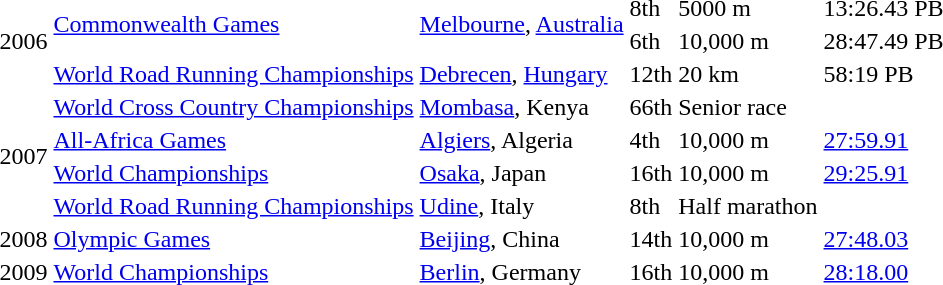<table>
<tr>
<td rowspan=3>2006</td>
<td rowspan=2><a href='#'>Commonwealth Games</a></td>
<td rowspan=2><a href='#'>Melbourne</a>, <a href='#'>Australia</a></td>
<td>8th</td>
<td>5000 m</td>
<td>13:26.43 PB</td>
</tr>
<tr>
<td>6th</td>
<td>10,000 m</td>
<td>28:47.49 PB</td>
</tr>
<tr>
<td><a href='#'>World Road Running Championships</a></td>
<td><a href='#'>Debrecen</a>, <a href='#'>Hungary</a></td>
<td>12th</td>
<td>20 km</td>
<td>58:19 PB</td>
</tr>
<tr>
<td rowspan=4>2007</td>
<td><a href='#'>World Cross Country Championships</a></td>
<td><a href='#'>Mombasa</a>, Kenya</td>
<td>66th</td>
<td>Senior race</td>
<td></td>
</tr>
<tr>
<td><a href='#'>All-Africa Games</a></td>
<td><a href='#'>Algiers</a>, Algeria</td>
<td>4th</td>
<td>10,000 m</td>
<td><a href='#'>27:59.91</a></td>
</tr>
<tr>
<td><a href='#'>World Championships</a></td>
<td><a href='#'>Osaka</a>, Japan</td>
<td>16th</td>
<td>10,000 m</td>
<td><a href='#'>29:25.91</a></td>
</tr>
<tr>
<td><a href='#'>World Road Running Championships</a></td>
<td><a href='#'>Udine</a>, Italy</td>
<td>8th</td>
<td>Half marathon</td>
<td></td>
</tr>
<tr>
<td>2008</td>
<td><a href='#'>Olympic Games</a></td>
<td><a href='#'>Beijing</a>, China</td>
<td>14th</td>
<td>10,000 m</td>
<td><a href='#'>27:48.03</a></td>
</tr>
<tr>
<td>2009</td>
<td><a href='#'>World Championships</a></td>
<td><a href='#'>Berlin</a>, Germany</td>
<td>16th</td>
<td>10,000 m</td>
<td><a href='#'>28:18.00</a></td>
</tr>
</table>
